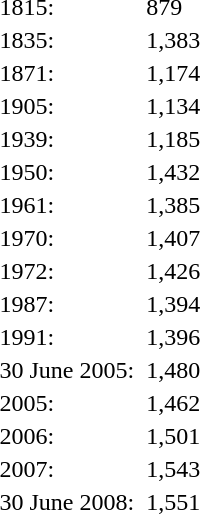<table>
<tr>
<td>1815:</td>
<td></td>
<td>879</td>
</tr>
<tr>
<td>1835:</td>
<td></td>
<td>1,383</td>
</tr>
<tr>
<td>1871:</td>
<td></td>
<td>1,174</td>
</tr>
<tr>
<td>1905:</td>
<td></td>
<td>1,134</td>
</tr>
<tr>
<td>1939:</td>
<td></td>
<td>1,185</td>
</tr>
<tr>
<td>1950:</td>
<td></td>
<td>1,432</td>
</tr>
<tr>
<td>1961:</td>
<td></td>
<td>1,385</td>
</tr>
<tr>
<td>1970:</td>
<td></td>
<td>1,407</td>
</tr>
<tr>
<td>1972:</td>
<td></td>
<td>1,426</td>
</tr>
<tr>
<td>1987:</td>
<td></td>
<td>1,394</td>
</tr>
<tr>
<td>1991:</td>
<td></td>
<td>1,396</td>
</tr>
<tr>
<td>30 June 2005:</td>
<td></td>
<td>1,480</td>
</tr>
<tr>
<td>2005:</td>
<td></td>
<td>1,462</td>
</tr>
<tr>
<td>2006:</td>
<td></td>
<td>1,501</td>
</tr>
<tr>
<td>2007:</td>
<td></td>
<td>1,543</td>
</tr>
<tr>
<td>30 June 2008:</td>
<td></td>
<td>1,551</td>
</tr>
</table>
